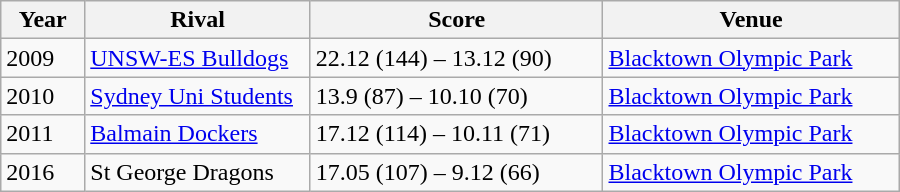<table class="wikitable sortable" width=600px>
<tr>
<th width=50px>Year</th>
<th width=150px>Rival</th>
<th width=200px>Score</th>
<th width=200px>Venue</th>
</tr>
<tr>
<td>2009</td>
<td><a href='#'>UNSW-ES Bulldogs</a></td>
<td>22.12 (144) – 13.12 (90)</td>
<td><a href='#'>Blacktown Olympic Park</a></td>
</tr>
<tr>
<td>2010</td>
<td><a href='#'>Sydney Uni Students</a></td>
<td>13.9 (87) – 10.10 (70)</td>
<td><a href='#'>Blacktown Olympic Park</a></td>
</tr>
<tr>
<td>2011</td>
<td><a href='#'>Balmain Dockers</a></td>
<td>17.12 (114) – 10.11 (71)</td>
<td><a href='#'>Blacktown Olympic Park</a></td>
</tr>
<tr>
<td>2016</td>
<td>St George Dragons</td>
<td>17.05 (107) – 9.12 (66)</td>
<td><a href='#'>Blacktown Olympic Park</a></td>
</tr>
</table>
